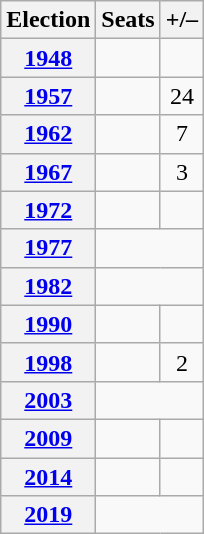<table class="wikitable" style="text-align: center">
<tr>
<th>Election</th>
<th>Seats</th>
<th>+/–</th>
</tr>
<tr>
<th><a href='#'>1948</a></th>
<td></td>
<td></td>
</tr>
<tr>
<th><a href='#'>1957</a></th>
<td></td>
<td> 24</td>
</tr>
<tr>
<th><a href='#'>1962</a></th>
<td></td>
<td> 7</td>
</tr>
<tr>
<th><a href='#'>1967</a></th>
<td></td>
<td> 3</td>
</tr>
<tr>
<th><a href='#'>1972</a></th>
<td></td>
<td></td>
</tr>
<tr>
<th><a href='#'>1977</a></th>
<td colspan="2"></td>
</tr>
<tr>
<th><a href='#'>1982</a></th>
<td colspan="2"></td>
</tr>
<tr>
<th><a href='#'>1990</a></th>
<td></td>
<td></td>
</tr>
<tr>
<th><a href='#'>1998</a></th>
<td></td>
<td> 2</td>
</tr>
<tr>
<th><a href='#'>2003</a></th>
<td colspan="2"></td>
</tr>
<tr>
<th><a href='#'>2009</a></th>
<td></td>
<td></td>
</tr>
<tr>
<th><a href='#'>2014</a></th>
<td></td>
<td></td>
</tr>
<tr>
<th><a href='#'>2019</a></th>
<td colspan="2"></td>
</tr>
</table>
